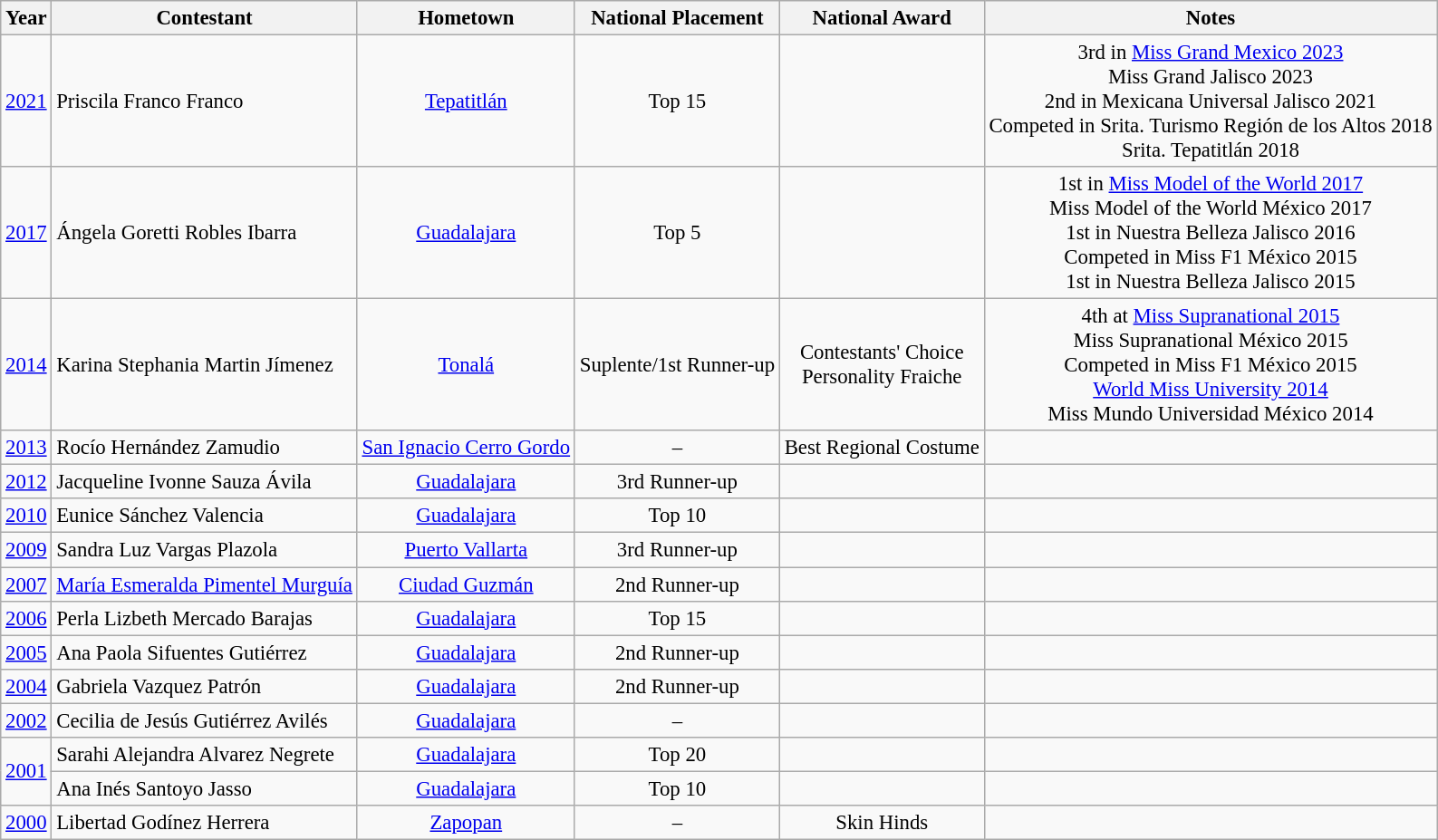<table class="wikitable sortable" style="font-size:95%;">
<tr>
<th>Year</th>
<th>Contestant</th>
<th>Hometown</th>
<th>National Placement</th>
<th>National Award</th>
<th>Notes</th>
</tr>
<tr>
<td align="center"><a href='#'>2021</a></td>
<td>Priscila Franco Franco</td>
<td align="center"><a href='#'>Tepatitlán</a></td>
<td align="center">Top 15</td>
<td align="center"></td>
<td align="center">3rd in <a href='#'>Miss Grand Mexico 2023</a><br>Miss Grand Jalisco 2023<br>2nd in Mexicana Universal Jalisco 2021<br>Competed in Srita. Turismo Región de los Altos 2018<br>Srita. Tepatitlán 2018</td>
</tr>
<tr>
<td align="center"><a href='#'>2017</a></td>
<td>Ángela Goretti Robles Ibarra</td>
<td align="center"><a href='#'>Guadalajara</a></td>
<td align="center">Top 5</td>
<td align="center"></td>
<td align="center">1st in <a href='#'>Miss Model of the World 2017</a><br>Miss Model of the World México 2017<br>1st in Nuestra Belleza Jalisco 2016<br>Competed in Miss F1 México 2015<br>1st in Nuestra Belleza Jalisco 2015</td>
</tr>
<tr>
<td align="center"><a href='#'>2014</a></td>
<td>Karina Stephania Martin Jímenez</td>
<td align="center"><a href='#'>Tonalá</a></td>
<td align="center">Suplente/1st Runner-up</td>
<td align="center">Contestants' Choice<br>Personality Fraiche</td>
<td align="center">4th at <a href='#'>Miss Supranational 2015</a><br>Miss Supranational México 2015<br>Competed in Miss F1 México 2015<br><a href='#'>World Miss University 2014</a><br>Miss Mundo Universidad México 2014</td>
</tr>
<tr>
<td align="center"><a href='#'>2013</a></td>
<td>Rocío Hernández Zamudio</td>
<td align="center"><a href='#'>San Ignacio Cerro Gordo</a></td>
<td align="center">–</td>
<td align="center">Best Regional Costume</td>
<td align="center"></td>
</tr>
<tr>
<td align="center"><a href='#'>2012</a></td>
<td>Jacqueline Ivonne Sauza Ávila</td>
<td align="center"><a href='#'>Guadalajara</a></td>
<td align="center">3rd Runner-up</td>
<td align="center"></td>
<td align="center"></td>
</tr>
<tr>
<td align="center"><a href='#'>2010</a></td>
<td>Eunice Sánchez Valencia</td>
<td align="center"><a href='#'>Guadalajara</a></td>
<td align="center">Top 10</td>
<td align="center"></td>
<td align="center"></td>
</tr>
<tr>
<td align="center"><a href='#'>2009</a></td>
<td>Sandra Luz Vargas Plazola</td>
<td align="center"><a href='#'>Puerto Vallarta</a></td>
<td align="center">3rd Runner-up</td>
<td align="center"></td>
<td align="center"></td>
</tr>
<tr>
<td align="center"><a href='#'>2007</a></td>
<td><a href='#'>María Esmeralda Pimentel Murguía</a></td>
<td align="center"><a href='#'>Ciudad Guzmán</a></td>
<td align="center">2nd Runner-up</td>
<td align="center"></td>
<td align="center"></td>
</tr>
<tr>
<td align="center"><a href='#'>2006</a></td>
<td>Perla Lizbeth Mercado Barajas</td>
<td align="center"><a href='#'>Guadalajara</a></td>
<td align="center">Top 15</td>
<td align="center"></td>
<td align="center"></td>
</tr>
<tr>
<td align="center"><a href='#'>2005</a></td>
<td>Ana Paola Sifuentes Gutiérrez</td>
<td align="center"><a href='#'>Guadalajara</a></td>
<td align="center">2nd Runner-up</td>
<td align="center"></td>
<td align="center"></td>
</tr>
<tr>
<td align="center"><a href='#'>2004</a></td>
<td>Gabriela Vazquez Patrón</td>
<td align="center"><a href='#'>Guadalajara</a></td>
<td align="center">2nd Runner-up</td>
<td align="center"></td>
<td align="center"></td>
</tr>
<tr>
<td align="center"><a href='#'>2002</a></td>
<td>Cecilia de Jesús Gutiérrez Avilés</td>
<td align="center"><a href='#'>Guadalajara</a></td>
<td align="center">–</td>
<td align="center"></td>
<td align="center"></td>
</tr>
<tr>
<td rowspan="2" align="center"><a href='#'>2001</a></td>
<td>Sarahi Alejandra Alvarez Negrete</td>
<td align="center"><a href='#'>Guadalajara</a></td>
<td align="center">Top 20</td>
<td align="center"></td>
<td align="center"></td>
</tr>
<tr>
<td>Ana Inés Santoyo Jasso</td>
<td align="center"><a href='#'>Guadalajara</a></td>
<td align="center">Top 10</td>
<td align="center"></td>
<td align="center"></td>
</tr>
<tr>
<td align="center"><a href='#'>2000</a></td>
<td>Libertad Godínez Herrera</td>
<td align="center"><a href='#'>Zapopan</a></td>
<td align="center">–</td>
<td align="center">Skin Hinds</td>
<td align="center"></td>
</tr>
</table>
